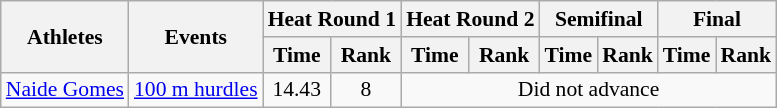<table class=wikitable style=font-size:90%>
<tr>
<th rowspan=2>Athletes</th>
<th rowspan=2>Events</th>
<th colspan=2>Heat Round 1</th>
<th colspan=2>Heat Round 2</th>
<th colspan=2>Semifinal</th>
<th colspan=2>Final</th>
</tr>
<tr>
<th>Time</th>
<th>Rank</th>
<th>Time</th>
<th>Rank</th>
<th>Time</th>
<th>Rank</th>
<th>Time</th>
<th>Rank</th>
</tr>
<tr>
<td><a href='#'>Naide Gomes</a></td>
<td><a href='#'>100 m hurdles</a></td>
<td align=center>14.43</td>
<td align=center>8</td>
<td align=center colspan=6>Did not advance</td>
</tr>
</table>
